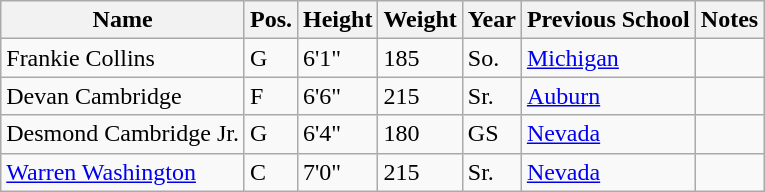<table class="wikitable sortable" style="font-size:100%;" border="1">
<tr>
<th>Name</th>
<th>Pos.</th>
<th>Height</th>
<th>Weight</th>
<th>Year</th>
<th>Previous School</th>
<th ! class="unsortable">Notes</th>
</tr>
<tr>
<td>Frankie Collins</td>
<td>G</td>
<td>6'1"</td>
<td>185</td>
<td>So.</td>
<td><a href='#'>Michigan</a></td>
<td></td>
</tr>
<tr>
<td>Devan Cambridge</td>
<td>F</td>
<td>6'6"</td>
<td>215</td>
<td>Sr.</td>
<td><a href='#'>Auburn</a></td>
<td></td>
</tr>
<tr>
<td>Desmond Cambridge Jr.</td>
<td>G</td>
<td>6'4"</td>
<td>180</td>
<td>GS</td>
<td><a href='#'>Nevada</a></td>
<td></td>
</tr>
<tr>
<td><a href='#'>Warren Washington</a></td>
<td>C</td>
<td>7'0"</td>
<td>215</td>
<td>Sr.</td>
<td><a href='#'>Nevada</a></td>
<td></td>
</tr>
</table>
